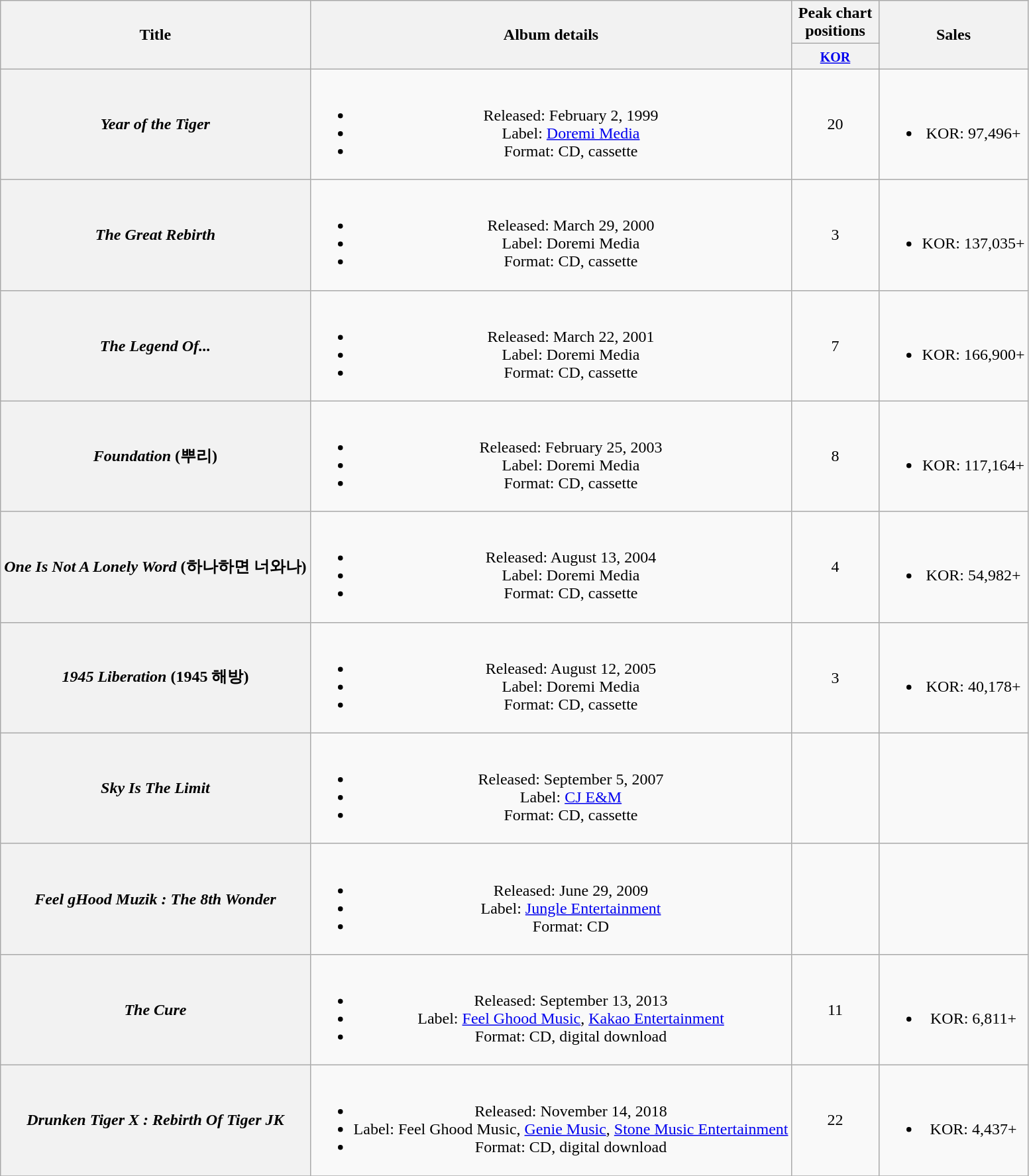<table class="wikitable plainrowheaders" style="text-align:center;">
<tr>
<th scope="col" rowspan="2">Title</th>
<th rowspan="2" scope="col">Album details</th>
<th scope="col" colspan="1" style="width:5em;">Peak chart positions</th>
<th rowspan="2" scope="col">Sales</th>
</tr>
<tr>
<th><small><a href='#'>KOR</a></small><br></th>
</tr>
<tr>
<th scope="row"><em>Year of the Tiger</em></th>
<td><br><ul><li>Released: February 2, 1999</li><li>Label: <a href='#'>Doremi Media</a></li><li>Format: CD, cassette</li></ul></td>
<td>20</td>
<td><br><ul><li>KOR: 97,496+</li></ul></td>
</tr>
<tr>
<th scope="row"><em>The Great Rebirth</em></th>
<td><br><ul><li>Released: March 29, 2000</li><li>Label: Doremi Media</li><li>Format: CD, cassette</li></ul></td>
<td>3</td>
<td><br><ul><li>KOR: 137,035+</li></ul></td>
</tr>
<tr>
<th scope="row"><em>The Legend Of...</em></th>
<td><br><ul><li>Released: March 22, 2001</li><li>Label: Doremi Media</li><li>Format: CD, cassette</li></ul></td>
<td>7</td>
<td><br><ul><li>KOR: 166,900+</li></ul></td>
</tr>
<tr>
<th scope="row"><em>Foundation</em> (뿌리)</th>
<td><br><ul><li>Released: February 25, 2003</li><li>Label: Doremi Media</li><li>Format: CD, cassette</li></ul></td>
<td>8</td>
<td><br><ul><li>KOR: 117,164+</li></ul></td>
</tr>
<tr>
<th scope="row"><em>One Is Not A Lonely Word</em> (하나하면 너와나)</th>
<td><br><ul><li>Released: August 13, 2004</li><li>Label: Doremi Media</li><li>Format: CD, cassette</li></ul></td>
<td>4</td>
<td><br><ul><li>KOR: 54,982+</li></ul></td>
</tr>
<tr>
<th scope="row"><em>1945 Liberation</em> (1945 해방)</th>
<td><br><ul><li>Released: August 12, 2005</li><li>Label: Doremi Media</li><li>Format: CD, cassette</li></ul></td>
<td>3</td>
<td><br><ul><li>KOR: 40,178+</li></ul></td>
</tr>
<tr>
<th scope="row"><em>Sky Is The Limit</em></th>
<td><br><ul><li>Released: September 5, 2007</li><li>Label: <a href='#'>CJ E&M</a></li><li>Format: CD, cassette</li></ul></td>
<td></td>
<td></td>
</tr>
<tr>
<th scope="row"><em>Feel gHood Muzik : The 8th Wonder</em></th>
<td><br><ul><li>Released: June 29, 2009</li><li>Label: <a href='#'>Jungle Entertainment</a></li><li>Format: CD</li></ul></td>
<td></td>
<td></td>
</tr>
<tr>
<th scope="row"><em>The Cure</em><br></th>
<td><br><ul><li>Released: September 13, 2013</li><li>Label: <a href='#'>Feel Ghood Music</a>, <a href='#'>Kakao Entertainment</a></li><li>Format: CD, digital download</li></ul></td>
<td>11</td>
<td><br><ul><li>KOR: 6,811+</li></ul></td>
</tr>
<tr>
<th scope="row"><em>Drunken Tiger X : Rebirth Of Tiger JK</em></th>
<td><br><ul><li>Released: November 14, 2018</li><li>Label: Feel Ghood Music, <a href='#'>Genie Music</a>, <a href='#'>Stone Music Entertainment</a></li><li>Format: CD, digital download</li></ul></td>
<td>22</td>
<td><br><ul><li>KOR: 4,437+</li></ul></td>
</tr>
<tr>
</tr>
</table>
